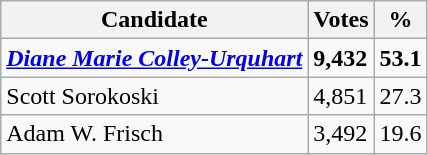<table class="wikitable" align="left">
<tr>
<th>Candidate</th>
<th>Votes</th>
<th>%</th>
</tr>
<tr>
<td><strong><em><a href='#'>Diane Marie Colley-Urquhart</a></em></strong></td>
<td><strong>9,432</strong></td>
<td><strong>53.1</strong></td>
</tr>
<tr>
<td>Scott Sorokoski</td>
<td>4,851</td>
<td>27.3</td>
</tr>
<tr>
<td>Adam W. Frisch</td>
<td>3,492</td>
<td>19.6</td>
</tr>
</table>
